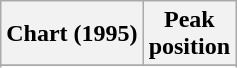<table class="wikitable sortable plainrowheaders" style="text-align:center;">
<tr>
<th scope="col">Chart (1995)</th>
<th scope="col">Peak<br>position</th>
</tr>
<tr>
</tr>
<tr>
</tr>
<tr>
</tr>
<tr>
</tr>
<tr>
</tr>
</table>
